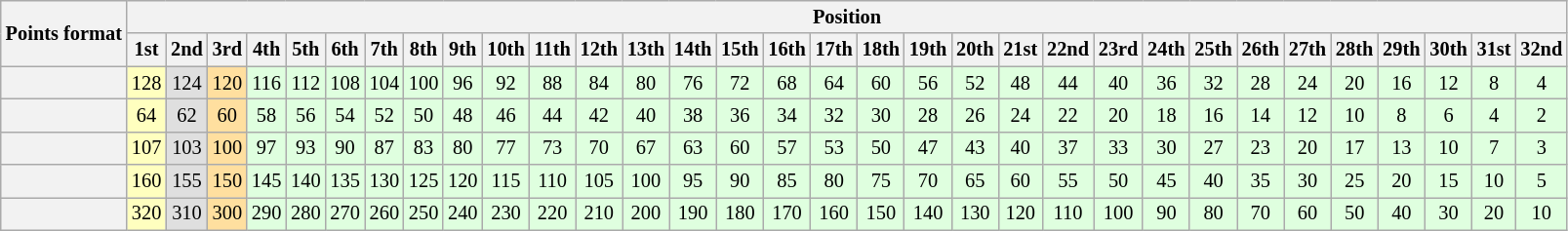<table class="wikitable" style="font-size:85%; text-align:center">
<tr style="background:#f9f9f9">
<th rowspan="2">Points format</th>
<th colspan="32">Position</th>
</tr>
<tr>
<th>1st</th>
<th>2nd</th>
<th>3rd</th>
<th>4th</th>
<th>5th</th>
<th>6th</th>
<th>7th</th>
<th>8th</th>
<th>9th</th>
<th>10th</th>
<th>11th</th>
<th>12th</th>
<th>13th</th>
<th>14th</th>
<th>15th</th>
<th>16th</th>
<th>17th</th>
<th>18th</th>
<th>19th</th>
<th>20th</th>
<th>21st</th>
<th>22nd</th>
<th>23rd</th>
<th>24th</th>
<th>25th</th>
<th>26th</th>
<th>27th</th>
<th>28th</th>
<th>29th</th>
<th>30th</th>
<th>31st</th>
<th>32nd</th>
</tr>
<tr>
<th></th>
<td style="background:#ffffbf;">128</td>
<td style="background:#dfdfdf;">124</td>
<td style="background:#ffdf9f;">120</td>
<td style="background:#dfffdf;">116</td>
<td style="background:#dfffdf;">112</td>
<td style="background:#dfffdf;">108</td>
<td style="background:#dfffdf;">104</td>
<td style="background:#dfffdf;">100</td>
<td style="background:#dfffdf;">96</td>
<td style="background:#dfffdf;">92</td>
<td style="background:#dfffdf;">88</td>
<td style="background:#dfffdf;">84</td>
<td style="background:#dfffdf;">80</td>
<td style="background:#dfffdf;">76</td>
<td style="background:#dfffdf;">72</td>
<td style="background:#dfffdf;">68</td>
<td style="background:#dfffdf;">64</td>
<td style="background:#dfffdf;">60</td>
<td style="background:#dfffdf;">56</td>
<td style="background:#dfffdf;">52</td>
<td style="background:#dfffdf;">48</td>
<td style="background:#dfffdf;">44</td>
<td style="background:#dfffdf;">40</td>
<td style="background:#dfffdf;">36</td>
<td style="background:#dfffdf;">32</td>
<td style="background:#dfffdf;">28</td>
<td style="background:#dfffdf;">24</td>
<td style="background:#dfffdf;">20</td>
<td style="background:#dfffdf;">16</td>
<td style="background:#dfffdf;">12</td>
<td style="background:#dfffdf;">8</td>
<td style="background:#dfffdf;">4</td>
</tr>
<tr>
<th></th>
<td style="background:#ffffbf;">64</td>
<td style="background:#dfdfdf;">62</td>
<td style="background:#ffdf9f;">60</td>
<td style="background:#dfffdf;">58</td>
<td style="background:#dfffdf;">56</td>
<td style="background:#dfffdf;">54</td>
<td style="background:#dfffdf;">52</td>
<td style="background:#dfffdf;">50</td>
<td style="background:#dfffdf;">48</td>
<td style="background:#dfffdf;">46</td>
<td style="background:#dfffdf;">44</td>
<td style="background:#dfffdf;">42</td>
<td style="background:#dfffdf;">40</td>
<td style="background:#dfffdf;">38</td>
<td style="background:#dfffdf;">36</td>
<td style="background:#dfffdf;">34</td>
<td style="background:#dfffdf;">32</td>
<td style="background:#dfffdf;">30</td>
<td style="background:#dfffdf;">28</td>
<td style="background:#dfffdf;">26</td>
<td style="background:#dfffdf;">24</td>
<td style="background:#dfffdf;">22</td>
<td style="background:#dfffdf;">20</td>
<td style="background:#dfffdf;">18</td>
<td style="background:#dfffdf;">16</td>
<td style="background:#dfffdf;">14</td>
<td style="background:#dfffdf;">12</td>
<td style="background:#dfffdf;">10</td>
<td style="background:#dfffdf;">8</td>
<td style="background:#dfffdf;">6</td>
<td style="background:#dfffdf;">4</td>
<td style="background:#dfffdf;">2</td>
</tr>
<tr>
<th></th>
<td style="background:#ffffbf;">107</td>
<td style="background:#dfdfdf;">103</td>
<td style="background:#ffdf9f;">100</td>
<td style="background:#dfffdf;">97</td>
<td style="background:#dfffdf;">93</td>
<td style="background:#dfffdf;">90</td>
<td style="background:#dfffdf;">87</td>
<td style="background:#dfffdf;">83</td>
<td style="background:#dfffdf;">80</td>
<td style="background:#dfffdf;">77</td>
<td style="background:#dfffdf;">73</td>
<td style="background:#dfffdf;">70</td>
<td style="background:#dfffdf;">67</td>
<td style="background:#dfffdf;">63</td>
<td style="background:#dfffdf;">60</td>
<td style="background:#dfffdf;">57</td>
<td style="background:#dfffdf;">53</td>
<td style="background:#dfffdf;">50</td>
<td style="background:#dfffdf;">47</td>
<td style="background:#dfffdf;">43</td>
<td style="background:#dfffdf;">40</td>
<td style="background:#dfffdf;">37</td>
<td style="background:#dfffdf;">33</td>
<td style="background:#dfffdf;">30</td>
<td style="background:#dfffdf;">27</td>
<td style="background:#dfffdf;">23</td>
<td style="background:#dfffdf;">20</td>
<td style="background:#dfffdf;">17</td>
<td style="background:#dfffdf;">13</td>
<td style="background:#dfffdf;">10</td>
<td style="background:#dfffdf;">7</td>
<td style="background:#dfffdf;">3</td>
</tr>
<tr>
<th></th>
<td style="background:#ffffbf;">160</td>
<td style="background:#dfdfdf;">155</td>
<td style="background:#ffdf9f;">150</td>
<td style="background:#dfffdf;">145</td>
<td style="background:#dfffdf;">140</td>
<td style="background:#dfffdf;">135</td>
<td style="background:#dfffdf;">130</td>
<td style="background:#dfffdf;">125</td>
<td style="background:#dfffdf;">120</td>
<td style="background:#dfffdf;">115</td>
<td style="background:#dfffdf;">110</td>
<td style="background:#dfffdf;">105</td>
<td style="background:#dfffdf;">100</td>
<td style="background:#dfffdf;">95</td>
<td style="background:#dfffdf;">90</td>
<td style="background:#dfffdf;">85</td>
<td style="background:#dfffdf;">80</td>
<td style="background:#dfffdf;">75</td>
<td style="background:#dfffdf;">70</td>
<td style="background:#dfffdf;">65</td>
<td style="background:#dfffdf;">60</td>
<td style="background:#dfffdf;">55</td>
<td style="background:#dfffdf;">50</td>
<td style="background:#dfffdf;">45</td>
<td style="background:#dfffdf;">40</td>
<td style="background:#dfffdf;">35</td>
<td style="background:#dfffdf;">30</td>
<td style="background:#dfffdf;">25</td>
<td style="background:#dfffdf;">20</td>
<td style="background:#dfffdf;">15</td>
<td style="background:#dfffdf;">10</td>
<td style="background:#dfffdf;">5</td>
</tr>
<tr>
<th></th>
<td style="background:#ffffbf;">320</td>
<td style="background:#dfdfdf;">310</td>
<td style="background:#ffdf9f;">300</td>
<td style="background:#dfffdf;">290</td>
<td style="background:#dfffdf;">280</td>
<td style="background:#dfffdf;">270</td>
<td style="background:#dfffdf;">260</td>
<td style="background:#dfffdf;">250</td>
<td style="background:#dfffdf;">240</td>
<td style="background:#dfffdf;">230</td>
<td style="background:#dfffdf;">220</td>
<td style="background:#dfffdf;">210</td>
<td style="background:#dfffdf;">200</td>
<td style="background:#dfffdf;">190</td>
<td style="background:#dfffdf;">180</td>
<td style="background:#dfffdf;">170</td>
<td style="background:#dfffdf;">160</td>
<td style="background:#dfffdf;">150</td>
<td style="background:#dfffdf;">140</td>
<td style="background:#dfffdf;">130</td>
<td style="background:#dfffdf;">120</td>
<td style="background:#dfffdf;">110</td>
<td style="background:#dfffdf;">100</td>
<td style="background:#dfffdf;">90</td>
<td style="background:#dfffdf;">80</td>
<td style="background:#dfffdf;">70</td>
<td style="background:#dfffdf;">60</td>
<td style="background:#dfffdf;">50</td>
<td style="background:#dfffdf;">40</td>
<td style="background:#dfffdf;">30</td>
<td style="background:#dfffdf;">20</td>
<td style="background:#dfffdf;">10</td>
</tr>
</table>
